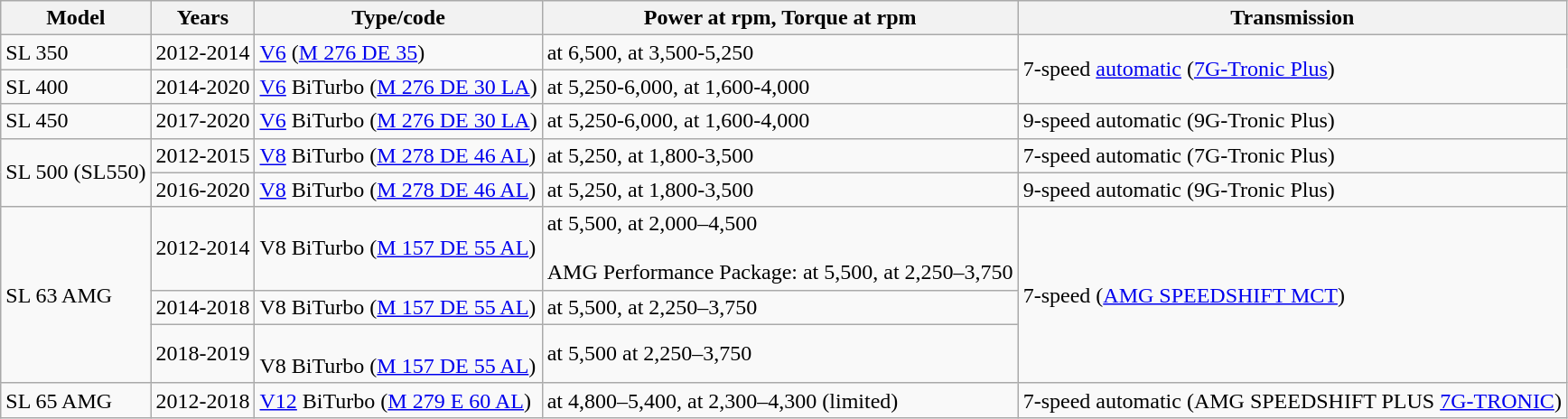<table class=wikitable>
<tr>
<th>Model</th>
<th>Years</th>
<th>Type/code</th>
<th>Power at rpm, Torque at rpm</th>
<th>Transmission</th>
</tr>
<tr>
<td>SL 350</td>
<td>2012-2014</td>
<td> <a href='#'>V6</a> (<a href='#'>M 276 DE 35</a>)</td>
<td> at 6,500,  at 3,500-5,250</td>
<td rowspan="2">7-speed <a href='#'>automatic</a> (<a href='#'>7G-Tronic Plus</a>)</td>
</tr>
<tr>
<td>SL 400</td>
<td>2014-2020</td>
<td> <a href='#'>V6</a> BiTurbo (<a href='#'>M 276 DE 30 LA</a>)</td>
<td> at 5,250-6,000,  at 1,600-4,000</td>
</tr>
<tr>
<td>SL 450</td>
<td>2017-2020</td>
<td> <a href='#'>V6</a> BiTurbo (<a href='#'>M 276 DE 30 LA</a>)</td>
<td> at 5,250-6,000,  at 1,600-4,000</td>
<td>9-speed automatic (9G-Tronic Plus)</td>
</tr>
<tr>
<td rowspan="2">SL 500 (SL550)</td>
<td>2012-2015</td>
<td> <a href='#'>V8</a> BiTurbo (<a href='#'>M 278 DE 46 AL</a>)</td>
<td> at 5,250,  at 1,800-3,500</td>
<td>7-speed automatic (7G-Tronic Plus)</td>
</tr>
<tr>
<td>2016-2020</td>
<td> <a href='#'>V8</a> BiTurbo (<a href='#'>M 278 DE 46 AL</a>)</td>
<td> at 5,250,  at 1,800-3,500</td>
<td>9-speed automatic (9G-Tronic Plus)</td>
</tr>
<tr>
<td rowspan="3">SL 63 AMG</td>
<td>2012-2014</td>
<td> V8 BiTurbo (<a href='#'>M 157 DE 55 AL</a>)</td>
<td> at 5,500,  at 2,000–4,500<br><br>AMG Performance Package:  at 5,500,  at 2,250–3,750</td>
<td rowspan="3">7-speed (<a href='#'>AMG SPEEDSHIFT MCT</a>)</td>
</tr>
<tr>
<td>2014-2018</td>
<td> V8 BiTurbo (<a href='#'>M 157 DE 55 AL</a>)</td>
<td> at 5,500,  at 2,250–3,750</td>
</tr>
<tr>
<td>2018-2019</td>
<td><br> V8 BiTurbo (<a href='#'>M 157 DE 55 AL</a>)</td>
<td> at 5,500  at 2,250–3,750</td>
</tr>
<tr>
<td>SL 65 AMG</td>
<td>2012-2018</td>
<td> <a href='#'>V12</a> BiTurbo (<a href='#'>M 279 E 60 AL</a>)</td>
<td> at 4,800–5,400,  at 2,300–4,300 (limited)</td>
<td>7-speed automatic (AMG SPEEDSHIFT PLUS <a href='#'>7G-TRONIC</a>)</td>
</tr>
</table>
